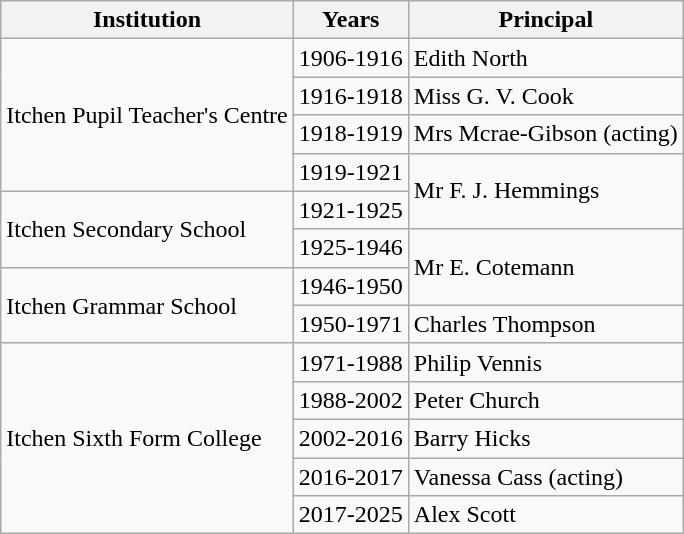<table class="wikitable">
<tr>
<th>Institution</th>
<th>Years</th>
<th>Principal</th>
</tr>
<tr>
<td rowspan="4">Itchen Pupil Teacher's Centre</td>
<td>1906-1916</td>
<td>Edith North</td>
</tr>
<tr>
<td>1916-1918</td>
<td>Miss G. V. Cook</td>
</tr>
<tr>
<td>1918-1919</td>
<td>Mrs Mcrae-Gibson (acting)</td>
</tr>
<tr>
<td>1919-1921</td>
<td rowspan="2">Mr F. J. Hemmings</td>
</tr>
<tr>
<td rowspan="2">Itchen Secondary School</td>
<td>1921-1925</td>
</tr>
<tr>
<td>1925-1946</td>
<td rowspan="2">Mr E. Cotemann</td>
</tr>
<tr>
<td rowspan="2">Itchen Grammar School</td>
<td>1946-1950</td>
</tr>
<tr>
<td>1950-1971</td>
<td>Charles Thompson</td>
</tr>
<tr>
<td rowspan="5">Itchen Sixth Form College</td>
<td>1971-1988</td>
<td>Philip Vennis</td>
</tr>
<tr>
<td>1988-2002</td>
<td>Peter Church</td>
</tr>
<tr>
<td>2002-2016</td>
<td>Barry Hicks</td>
</tr>
<tr>
<td>2016-2017</td>
<td>Vanessa Cass (acting)</td>
</tr>
<tr>
<td>2017-2025</td>
<td>Alex Scott</td>
</tr>
</table>
